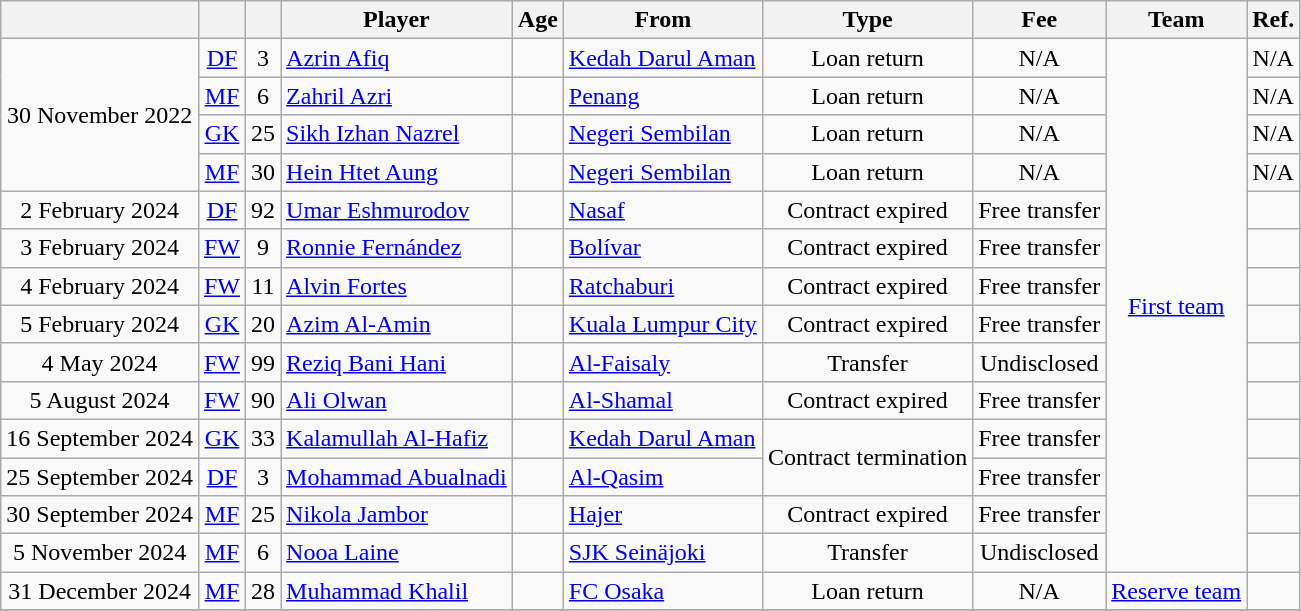<table class="wikitable" style="text-align:center; font-size:100%; ">
<tr>
<th></th>
<th></th>
<th></th>
<th>Player</th>
<th>Age</th>
<th>From</th>
<th>Type</th>
<th>Fee</th>
<th>Team</th>
<th>Ref.</th>
</tr>
<tr>
<td rowspan="4">30 November 2022</td>
<td><a href='#'>DF</a></td>
<td>3</td>
<td style="text-align:left"> <a href='#'>Azrin Afiq</a></td>
<td></td>
<td style="text-align:left"> <a href='#'>Kedah Darul Aman</a></td>
<td>Loan return</td>
<td>N/A</td>
<td rowspan="14"><a href='#'>First team</a></td>
<td>N/A</td>
</tr>
<tr>
<td><a href='#'>MF</a></td>
<td>6</td>
<td style="text-align:left"> <a href='#'>Zahril Azri</a></td>
<td></td>
<td style="text-align:left"> <a href='#'>Penang</a></td>
<td>Loan return</td>
<td>N/A</td>
<td>N/A</td>
</tr>
<tr>
<td><a href='#'>GK</a></td>
<td>25</td>
<td style="text-align:left"> <a href='#'>Sikh Izhan Nazrel</a></td>
<td></td>
<td style="text-align:left"> <a href='#'>Negeri Sembilan</a></td>
<td>Loan return</td>
<td>N/A</td>
<td>N/A</td>
</tr>
<tr>
<td><a href='#'>MF</a></td>
<td>30</td>
<td style="text-align:left"> <a href='#'>Hein Htet Aung</a></td>
<td></td>
<td style="text-align:left"> <a href='#'>Negeri Sembilan</a></td>
<td>Loan return</td>
<td>N/A</td>
<td>N/A</td>
</tr>
<tr>
<td>2 February 2024</td>
<td><a href='#'>DF</a></td>
<td>92</td>
<td style="text-align:left"> <a href='#'>Umar Eshmurodov</a></td>
<td></td>
<td style="text-align:left"> <a href='#'>Nasaf</a></td>
<td>Contract expired</td>
<td>Free transfer</td>
<td></td>
</tr>
<tr>
<td>3 February 2024</td>
<td><a href='#'>FW</a></td>
<td>9</td>
<td style="text-align:left"> <a href='#'>Ronnie Fernández</a></td>
<td></td>
<td style="text-align:left"> <a href='#'>Bolívar</a></td>
<td>Contract expired</td>
<td>Free transfer</td>
<td></td>
</tr>
<tr>
<td>4 February 2024</td>
<td><a href='#'>FW</a></td>
<td>11</td>
<td style="text-align:left"> <a href='#'>Alvin Fortes</a></td>
<td></td>
<td style="text-align:left"> <a href='#'>Ratchaburi</a></td>
<td>Contract expired</td>
<td>Free transfer</td>
<td></td>
</tr>
<tr>
<td>5 February 2024</td>
<td><a href='#'>GK</a></td>
<td>20</td>
<td style="text-align:left"> <a href='#'>Azim Al-Amin</a></td>
<td></td>
<td style="text-align:left"> <a href='#'>Kuala Lumpur City</a></td>
<td>Contract expired</td>
<td>Free transfer</td>
<td></td>
</tr>
<tr>
<td>4 May 2024</td>
<td><a href='#'>FW</a></td>
<td>99</td>
<td style="text-align:left"> <a href='#'>Reziq Bani Hani</a></td>
<td></td>
<td style="text-align:left"> <a href='#'>Al-Faisaly</a></td>
<td>Transfer</td>
<td>Undisclosed</td>
<td></td>
</tr>
<tr>
<td>5 August 2024</td>
<td><a href='#'>FW</a></td>
<td>90</td>
<td style="text-align:left"> <a href='#'>Ali Olwan</a></td>
<td></td>
<td style="text-align:left"> <a href='#'>Al-Shamal</a></td>
<td>Contract expired</td>
<td>Free transfer</td>
<td></td>
</tr>
<tr>
<td>16 September 2024</td>
<td><a href='#'>GK</a></td>
<td>33</td>
<td style="text-align:left"> <a href='#'>Kalamullah Al-Hafiz</a></td>
<td></td>
<td style="text-align:left"> <a href='#'>Kedah Darul Aman</a></td>
<td rowspan="2">Contract termination</td>
<td>Free transfer</td>
<td></td>
</tr>
<tr>
<td>25 September 2024</td>
<td><a href='#'>DF</a></td>
<td>3</td>
<td style="text-align:left"> <a href='#'>Mohammad Abualnadi</a></td>
<td></td>
<td style="text-align:left"> <a href='#'>Al-Qasim</a></td>
<td>Free transfer</td>
<td></td>
</tr>
<tr>
<td>30 September 2024</td>
<td><a href='#'>MF</a></td>
<td>25</td>
<td style="text-align:left"> <a href='#'>Nikola Jambor</a></td>
<td></td>
<td style="text-align:left"> <a href='#'>Hajer</a></td>
<td>Contract expired</td>
<td>Free transfer</td>
<td></td>
</tr>
<tr>
<td>5 November 2024</td>
<td><a href='#'>MF</a></td>
<td>6</td>
<td style="text-align:left"> <a href='#'>Nooa Laine</a></td>
<td></td>
<td style="text-align:left"> <a href='#'>SJK Seinäjoki</a></td>
<td>Transfer</td>
<td>Undisclosed</td>
<td></td>
</tr>
<tr>
<td>31 December 2024</td>
<td><a href='#'>MF</a></td>
<td>28</td>
<td style="text-align:left"> <a href='#'>Muhammad Khalil</a></td>
<td></td>
<td style="text-align:left"> <a href='#'>FC Osaka</a></td>
<td>Loan return</td>
<td>N/A</td>
<td><a href='#'>Reserve team</a></td>
<td></td>
</tr>
<tr>
</tr>
</table>
